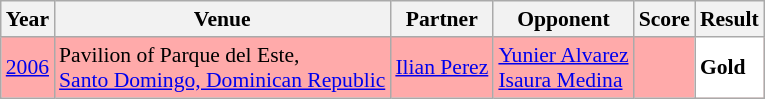<table class="sortable wikitable" style="font-size: 90%;">
<tr>
<th>Year</th>
<th>Venue</th>
<th>Partner</th>
<th>Opponent</th>
<th>Score</th>
<th>Result</th>
</tr>
<tr style="background:#FFAAAA">
<td align="center"><a href='#'>2006</a></td>
<td align="left">Pavilion of Parque del Este,<br><a href='#'>Santo Domingo, Dominican Republic</a></td>
<td align="left"> <a href='#'>Ilian Perez</a></td>
<td align="left"> <a href='#'>Yunier Alvarez</a> <br>  <a href='#'>Isaura Medina</a></td>
<td align="left"></td>
<td style="text-align:left; background:white"> <strong>Gold</strong></td>
</tr>
</table>
